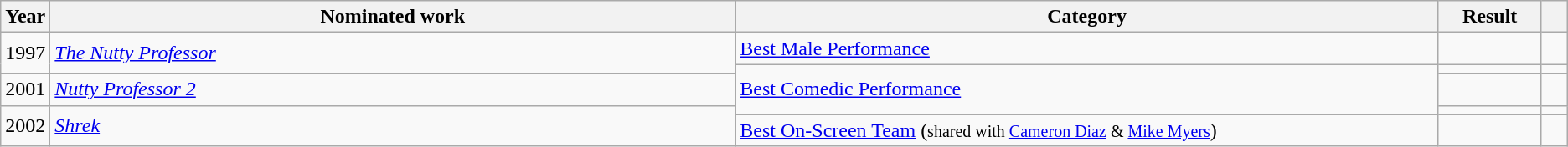<table class="wikitable sortable">
<tr>
<th scope="col" style="width:1em;">Year</th>
<th scope="col" style="width:39em;">Nominated work</th>
<th scope="col" style="width:40em;">Category</th>
<th scope="col" style="width:5em;">Result</th>
<th scope="col" style="width:1em;"class="unsortable"></th>
</tr>
<tr>
<td rowspan="2">1997</td>
<td rowspan="2"><em><a href='#'>The Nutty Professor</a></em></td>
<td><a href='#'>Best Male Performance</a></td>
<td></td>
<td></td>
</tr>
<tr>
<td rowspan="3"><a href='#'>Best Comedic Performance</a></td>
<td></td>
<td></td>
</tr>
<tr>
<td>2001</td>
<td><em><a href='#'>Nutty Professor 2</a></em></td>
<td></td>
<td></td>
</tr>
<tr>
<td rowspan="2">2002</td>
<td rowspan="2"><em><a href='#'>Shrek</a></em></td>
<td></td>
<td></td>
</tr>
<tr>
<td><a href='#'>Best On-Screen Team</a> (<small>shared with <a href='#'>Cameron Diaz</a> & <a href='#'>Mike Myers</a></small>)</td>
<td></td>
<td></td>
</tr>
</table>
